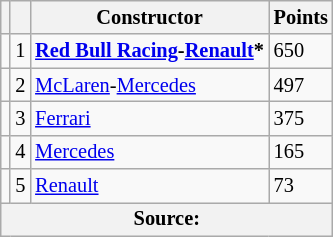<table class="wikitable" style="font-size: 85%;">
<tr>
<th></th>
<th></th>
<th>Constructor</th>
<th>Points</th>
</tr>
<tr>
<td align="left"></td>
<td style="text-align:center;">1</td>
<td> <strong><a href='#'>Red Bull Racing</a>-<a href='#'>Renault</a>*</strong></td>
<td>650</td>
</tr>
<tr>
<td align="left"></td>
<td style="text-align:center;">2</td>
<td> <a href='#'>McLaren</a>-<a href='#'>Mercedes</a></td>
<td>497</td>
</tr>
<tr>
<td align="left"></td>
<td style="text-align:center;">3</td>
<td> <a href='#'>Ferrari</a></td>
<td>375</td>
</tr>
<tr>
<td align="left"></td>
<td style="text-align:center;">4</td>
<td> <a href='#'>Mercedes</a></td>
<td>165</td>
</tr>
<tr>
<td align="left"></td>
<td style="text-align:center;">5</td>
<td> <a href='#'>Renault</a></td>
<td>73</td>
</tr>
<tr>
<th colspan=4>Source:</th>
</tr>
</table>
